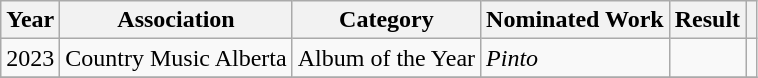<table class="wikitable">
<tr>
<th>Year</th>
<th>Association</th>
<th>Category</th>
<th>Nominated Work</th>
<th>Result</th>
<th></th>
</tr>
<tr>
<td>2023</td>
<td>Country Music Alberta</td>
<td>Album of the Year</td>
<td><em>Pinto</em></td>
<td></td>
<td></td>
</tr>
<tr>
</tr>
</table>
